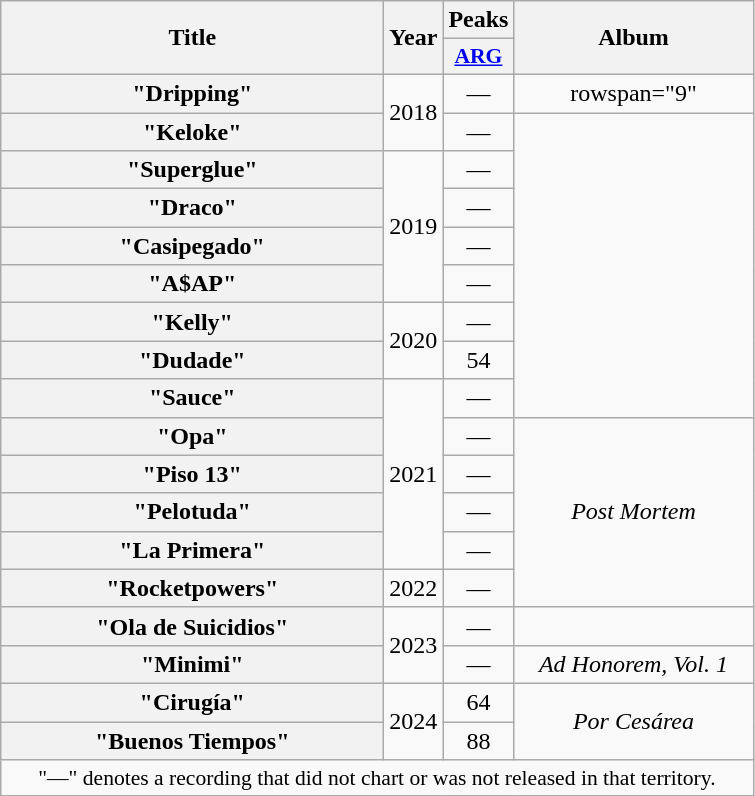<table class="wikitable plainrowheaders" style="text-align:center;">
<tr>
<th scope="col" rowspan="2" style="width:15.5em;">Title</th>
<th scope="col" rowspan="2" style="width:1em;">Year</th>
<th scope="col">Peaks</th>
<th scope="col" rowspan="2" style="width:9.5em;">Album</th>
</tr>
<tr>
<th scope="col" style="width:2.5em;font-size:90%;"><a href='#'>ARG</a><br></th>
</tr>
<tr>
<th scope="row">"Dripping"</th>
<td rowspan="2">2018</td>
<td>—</td>
<td>rowspan="9" </td>
</tr>
<tr>
<th scope="row">"Keloke"<br></th>
<td>—</td>
</tr>
<tr>
<th scope="row">"Superglue"<br></th>
<td rowspan="4">2019</td>
<td>—</td>
</tr>
<tr>
<th scope="row">"Draco"</th>
<td>—</td>
</tr>
<tr>
<th scope="row">"Casipegado"<br></th>
<td>—</td>
</tr>
<tr>
<th scope="row">"A$AP"<br></th>
<td>—</td>
</tr>
<tr>
<th scope="row">"Kelly"<br></th>
<td rowspan="2">2020</td>
<td>—</td>
</tr>
<tr>
<th scope="row">"Dudade"<br></th>
<td>54</td>
</tr>
<tr>
<th scope="row">"Sauce"<br></th>
<td rowspan="5">2021</td>
<td>—</td>
</tr>
<tr>
<th scope="row">"Opa"</th>
<td>—</td>
<td rowspan="5"><em>Post Mortem</em></td>
</tr>
<tr>
<th scope="row">"Piso 13"</th>
<td>—</td>
</tr>
<tr>
<th scope="row">"Pelotuda"</th>
<td>—</td>
</tr>
<tr>
<th scope="row">"La Primera"</th>
<td>—</td>
</tr>
<tr>
<th scope="row">"Rocketpowers"<br></th>
<td>2022</td>
<td>—</td>
</tr>
<tr>
<th scope="row">"Ola de Suicidios"</th>
<td rowspan="2">2023</td>
<td>—</td>
<td></td>
</tr>
<tr>
<th scope="row">"Minimi"</th>
<td>—</td>
<td><em>Ad Honorem, Vol. 1</em></td>
</tr>
<tr>
<th scope="row">"Cirugía"</th>
<td rowspan="2">2024</td>
<td>64</td>
<td rowspan="2"><em>Por Cesárea</em></td>
</tr>
<tr>
<th scope="row">"Buenos Tiempos"</th>
<td>88</td>
</tr>
<tr>
<td colspan="14" style="font-size:90%">"—" denotes a recording that did not chart or was not released in that territory.</td>
</tr>
</table>
